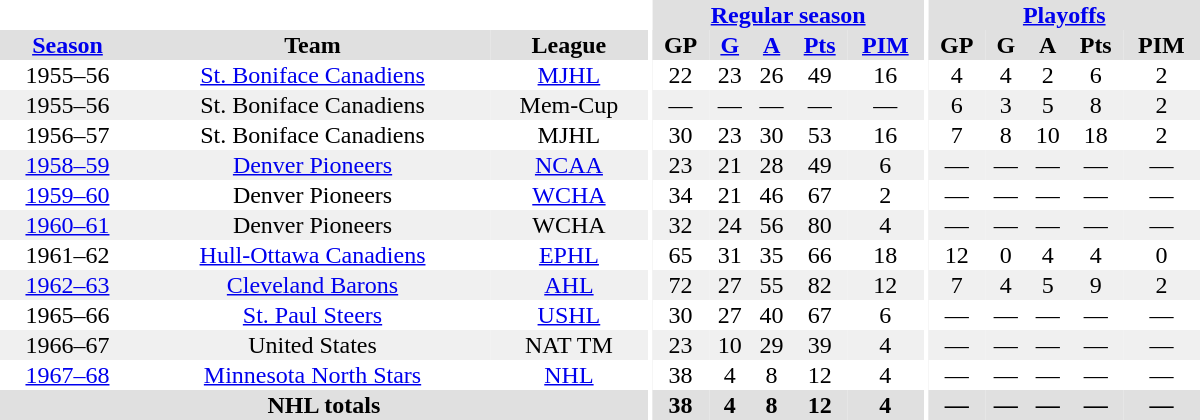<table border="0" cellpadding="1" cellspacing="0" style="text-align:center; width:50em;">
<tr bgcolor="#e0e0e0">
<th colspan="3" bgcolor="#ffffff"></th>
<th rowspan="99" bgcolor="#ffffff"></th>
<th colspan="5"><a href='#'>Regular season</a></th>
<th rowspan="99" bgcolor="#ffffff"></th>
<th colspan="5"><a href='#'>Playoffs</a></th>
</tr>
<tr bgcolor="#e0e0e0">
<th><a href='#'>Season</a></th>
<th>Team</th>
<th>League</th>
<th>GP</th>
<th><a href='#'>G</a></th>
<th><a href='#'>A</a></th>
<th><a href='#'>Pts</a></th>
<th><a href='#'>PIM</a></th>
<th>GP</th>
<th>G</th>
<th>A</th>
<th>Pts</th>
<th>PIM</th>
</tr>
<tr>
<td>1955–56</td>
<td><a href='#'>St. Boniface Canadiens</a></td>
<td><a href='#'>MJHL</a></td>
<td>22</td>
<td>23</td>
<td>26</td>
<td>49</td>
<td>16</td>
<td>4</td>
<td>4</td>
<td>2</td>
<td>6</td>
<td>2</td>
</tr>
<tr bgcolor="#f0f0f0">
<td>1955–56</td>
<td>St. Boniface Canadiens</td>
<td>Mem-Cup</td>
<td>—</td>
<td>—</td>
<td>—</td>
<td>—</td>
<td>—</td>
<td>6</td>
<td>3</td>
<td>5</td>
<td>8</td>
<td>2</td>
</tr>
<tr>
<td>1956–57</td>
<td>St. Boniface Canadiens</td>
<td>MJHL</td>
<td>30</td>
<td>23</td>
<td>30</td>
<td>53</td>
<td>16</td>
<td>7</td>
<td>8</td>
<td>10</td>
<td>18</td>
<td>2</td>
</tr>
<tr bgcolor="#f0f0f0">
<td><a href='#'>1958–59</a></td>
<td><a href='#'>Denver Pioneers</a></td>
<td><a href='#'>NCAA</a></td>
<td>23</td>
<td>21</td>
<td>28</td>
<td>49</td>
<td>6</td>
<td>—</td>
<td>—</td>
<td>—</td>
<td>—</td>
<td>—</td>
</tr>
<tr>
<td><a href='#'>1959–60</a></td>
<td>Denver Pioneers</td>
<td><a href='#'>WCHA</a></td>
<td>34</td>
<td>21</td>
<td>46</td>
<td>67</td>
<td>2</td>
<td>—</td>
<td>—</td>
<td>—</td>
<td>—</td>
<td>—</td>
</tr>
<tr bgcolor="#f0f0f0">
<td><a href='#'>1960–61</a></td>
<td>Denver Pioneers</td>
<td>WCHA</td>
<td>32</td>
<td>24</td>
<td>56</td>
<td>80</td>
<td>4</td>
<td>—</td>
<td>—</td>
<td>—</td>
<td>—</td>
<td>—</td>
</tr>
<tr>
<td>1961–62</td>
<td><a href='#'>Hull-Ottawa Canadiens</a></td>
<td><a href='#'>EPHL</a></td>
<td>65</td>
<td>31</td>
<td>35</td>
<td>66</td>
<td>18</td>
<td>12</td>
<td>0</td>
<td>4</td>
<td>4</td>
<td>0</td>
</tr>
<tr bgcolor="#f0f0f0">
<td><a href='#'>1962–63</a></td>
<td><a href='#'>Cleveland Barons</a></td>
<td><a href='#'>AHL</a></td>
<td>72</td>
<td>27</td>
<td>55</td>
<td>82</td>
<td>12</td>
<td>7</td>
<td>4</td>
<td>5</td>
<td>9</td>
<td>2</td>
</tr>
<tr>
<td>1965–66</td>
<td><a href='#'>St. Paul Steers</a></td>
<td><a href='#'>USHL</a></td>
<td>30</td>
<td>27</td>
<td>40</td>
<td>67</td>
<td>6</td>
<td>—</td>
<td>—</td>
<td>—</td>
<td>—</td>
<td>—</td>
</tr>
<tr bgcolor="#f0f0f0">
<td>1966–67</td>
<td>United States</td>
<td>NAT TM</td>
<td>23</td>
<td>10</td>
<td>29</td>
<td>39</td>
<td>4</td>
<td>—</td>
<td>—</td>
<td>—</td>
<td>—</td>
<td>—</td>
</tr>
<tr>
<td><a href='#'>1967–68</a></td>
<td><a href='#'>Minnesota North Stars</a></td>
<td><a href='#'>NHL</a></td>
<td>38</td>
<td>4</td>
<td>8</td>
<td>12</td>
<td>4</td>
<td>—</td>
<td>—</td>
<td>—</td>
<td>—</td>
<td>—</td>
</tr>
<tr bgcolor="#e0e0e0">
<th colspan="3">NHL totals</th>
<th>38</th>
<th>4</th>
<th>8</th>
<th>12</th>
<th>4</th>
<th>—</th>
<th>—</th>
<th>—</th>
<th>—</th>
<th>—</th>
</tr>
</table>
